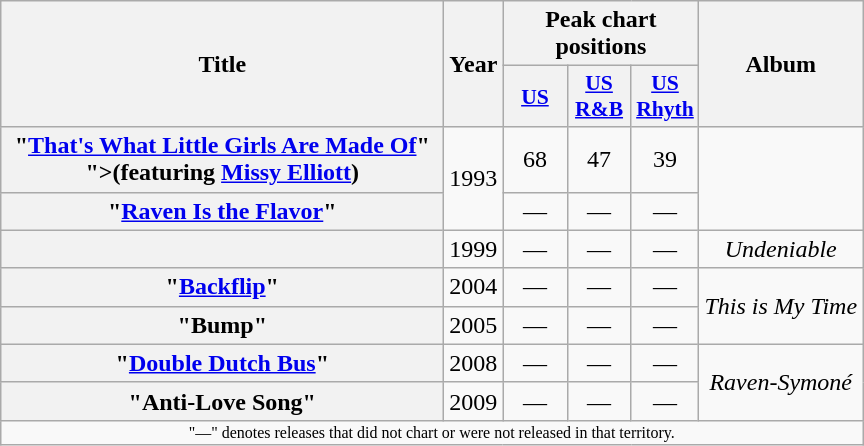<table class="wikitable plainrowheaders" style="text-align:center;" border="1">
<tr>
<th scope="col" rowspan="2" style="width:18em;">Title</th>
<th scope="col" rowspan="2">Year</th>
<th scope="col" colspan="3">Peak chart positions</th>
<th scope="col" rowspan="2">Album</th>
</tr>
<tr>
<th scope="col" style="width:2.5em;font-size:90%;"><a href='#'>US</a><br></th>
<th scope="col" style="width:2.5em;font-size:90%;"><a href='#'>US<br>R&B</a><br></th>
<th scope="col" style="width:2.5em;font-size:90%;"><a href='#'>US<br>Rhyth</a><br></th>
</tr>
<tr>
<th scope="row">"<a href='#'>That's What Little Girls Are Made Of</a>"<br><span>">(featuring <a href='#'>Missy Elliott</a>)</span></th>
<td rowspan="2">1993</td>
<td>68</td>
<td>47</td>
<td>39</td>
<td rowspan="2"></td>
</tr>
<tr>
<th scope="row">"<a href='#'>Raven Is the Flavor</a>"</th>
<td>—</td>
<td>—</td>
<td>—</td>
</tr>
<tr>
<th scope="row"></th>
<td>1999</td>
<td>—</td>
<td>—</td>
<td>—</td>
<td><em>Undeniable</em></td>
</tr>
<tr>
<th scope="row">"<a href='#'>Backflip</a>"</th>
<td>2004</td>
<td>—</td>
<td>—</td>
<td>—</td>
<td rowspan="2"><em>This is My Time</em></td>
</tr>
<tr>
<th scope="row">"Bump"</th>
<td>2005</td>
<td>—</td>
<td>—</td>
<td>—</td>
</tr>
<tr>
<th scope="row">"<a href='#'>Double Dutch Bus</a>"</th>
<td>2008</td>
<td>—</td>
<td>—</td>
<td>—</td>
<td rowspan="2"><em>Raven-Symoné</em></td>
</tr>
<tr>
<th scope="row">"Anti-Love Song"</th>
<td>2009</td>
<td>—</td>
<td>—</td>
<td>—</td>
</tr>
<tr>
<td align="center" colspan="15" style="font-size:8pt">"—" denotes releases that did not chart or were not released in that territory.</td>
</tr>
</table>
